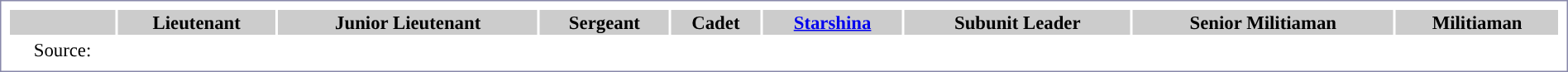<table style="width:100%; border:1px solid #8888aa; background:#fff; padding:5px; font-size:95%; margin:0 12px 12px 0; text-align:center; ">
<tr style="background:#ccc;">
<th></th>
<th colspan="1">Lieutenant</th>
<th colspan="1">Junior Lieutenant</th>
<th colspan="1">Sergeant</th>
<th colspan="1">Cadet</th>
<th colspan="1"><a href='#'>Starshina</a></th>
<th colspan="1">Subunit Leader</th>
<th colspan="1">Senior Militiaman</th>
<th colspan="1">Militiaman</th>
</tr>
<tr style="text-align:center;">
<td>Source:</td>
<td></td>
<td></td>
<td></td>
<td></td>
<td></td>
<td></td>
<td></td>
<td></td>
</tr>
</table>
